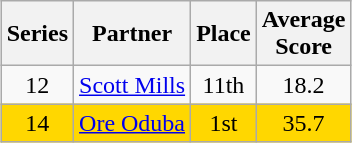<table class="wikitable sortable" style="margin:auto; text-align:center;">
<tr>
<th>Series</th>
<th>Partner</th>
<th>Place</th>
<th>Average<br>Score</th>
</tr>
<tr>
<td>12</td>
<td><a href='#'>Scott Mills</a></td>
<td>11th</td>
<td>18.2</td>
</tr>
<tr bgcolor="gold">
<td>14</td>
<td><a href='#'>Ore Oduba</a></td>
<td>1st</td>
<td>35.7</td>
</tr>
</table>
